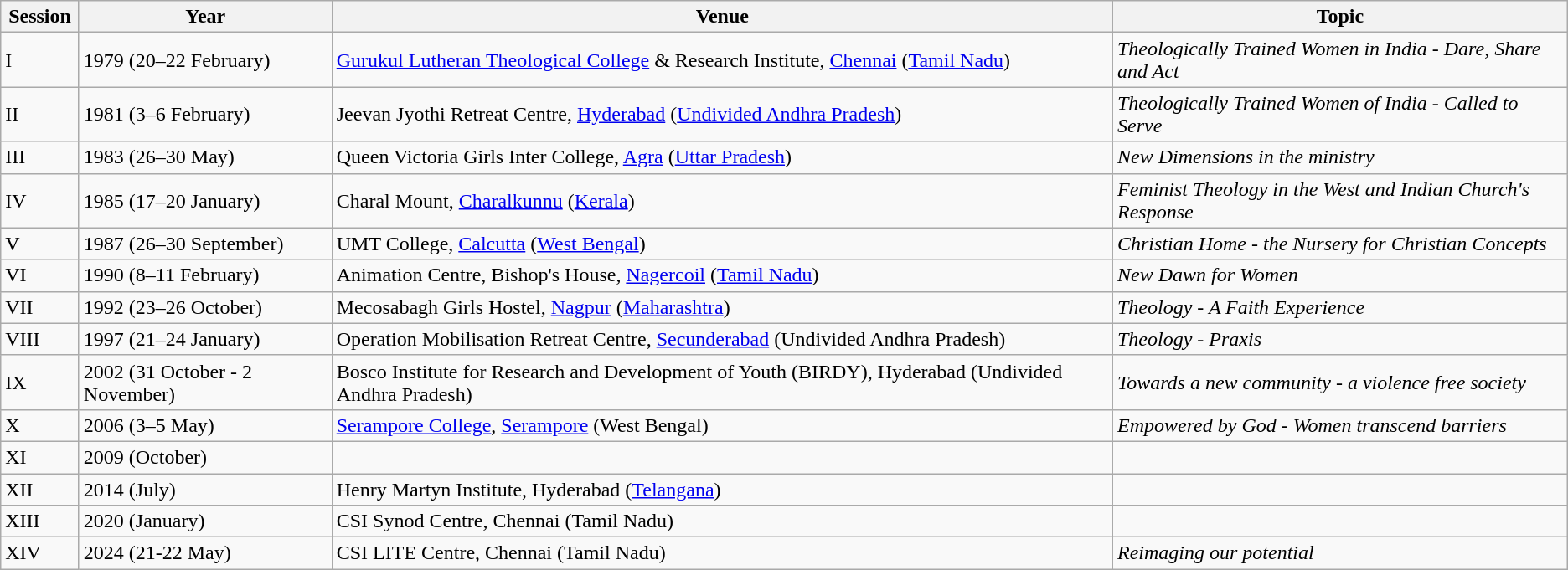<table class="wikitable">
<tr>
<th width="5%">Session</th>
<th>Year</th>
<th>Venue</th>
<th>Topic</th>
</tr>
<tr>
<td>I</td>
<td>1979 (20–22 February)</td>
<td><a href='#'>Gurukul Lutheran Theological College</a> & Research Institute, <a href='#'>Chennai</a> (<a href='#'>Tamil Nadu</a>)</td>
<td><em>Theologically Trained Women in India - Dare, Share and Act</em></td>
</tr>
<tr>
<td>II</td>
<td>1981 (3–6 February)</td>
<td>Jeevan Jyothi Retreat Centre, <a href='#'>Hyderabad</a> (<a href='#'>Undivided Andhra Pradesh</a>)</td>
<td><em>Theologically Trained Women of India - Called to Serve</em></td>
</tr>
<tr>
<td>III</td>
<td>1983 (26–30 May)</td>
<td>Queen Victoria Girls Inter College, <a href='#'>Agra</a> (<a href='#'>Uttar Pradesh</a>)</td>
<td><em>New Dimensions in the ministry</em></td>
</tr>
<tr>
<td>IV</td>
<td>1985 (17–20 January)</td>
<td>Charal Mount, <a href='#'>Charalkunnu</a> (<a href='#'>Kerala</a>)</td>
<td><em>Feminist Theology in the West and Indian Church's Response</em></td>
</tr>
<tr>
<td>V</td>
<td>1987 (26–30 September)</td>
<td>UMT College, <a href='#'>Calcutta</a> (<a href='#'>West Bengal</a>)</td>
<td><em>Christian Home - the Nursery for Christian Concepts</em></td>
</tr>
<tr>
<td>VI</td>
<td>1990 (8–11 February)</td>
<td>Animation Centre, Bishop's House, <a href='#'>Nagercoil</a> (<a href='#'>Tamil Nadu</a>)</td>
<td><em>New Dawn for Women</em></td>
</tr>
<tr>
<td>VII</td>
<td>1992 (23–26 October)</td>
<td>Mecosabagh Girls Hostel, <a href='#'>Nagpur</a> (<a href='#'>Maharashtra</a>)</td>
<td><em>Theology - A Faith Experience</em></td>
</tr>
<tr>
<td>VIII</td>
<td>1997 (21–24 January)</td>
<td>Operation Mobilisation Retreat Centre, <a href='#'>Secunderabad</a> (Undivided Andhra Pradesh)</td>
<td><em>Theology - Praxis</em></td>
</tr>
<tr>
<td>IX</td>
<td>2002 (31 October - 2 November)</td>
<td>Bosco Institute for Research and Development of Youth (BIRDY), Hyderabad (Undivided Andhra Pradesh)</td>
<td><em>Towards a new community - a violence free society</em></td>
</tr>
<tr>
<td>X</td>
<td>2006 (3–5 May)</td>
<td><a href='#'>Serampore College</a>, <a href='#'>Serampore</a> (West Bengal)</td>
<td><em>Empowered by God - Women transcend barriers</em></td>
</tr>
<tr>
<td>XI</td>
<td>2009 (October)</td>
<td></td>
<td></td>
</tr>
<tr>
<td>XII</td>
<td>2014 (July)</td>
<td>Henry Martyn Institute, Hyderabad (<a href='#'>Telangana</a>)</td>
<td></td>
</tr>
<tr>
<td>XIII</td>
<td>2020 (January)</td>
<td>CSI Synod Centre, Chennai (Tamil Nadu)</td>
<td></td>
</tr>
<tr>
<td>XIV</td>
<td>2024 (21-22 May)</td>
<td>CSI LITE Centre, Chennai (Tamil Nadu)</td>
<td><em>Reimaging our potential</em></td>
</tr>
</table>
